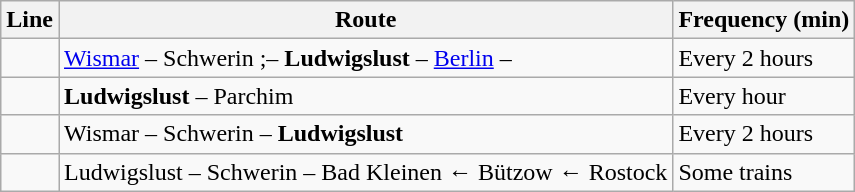<table class="wikitable">
<tr>
<th>Line</th>
<th>Route</th>
<th>Frequency (min)</th>
</tr>
<tr>
<td align="center"></td>
<td><a href='#'>Wismar</a> – Schwerin ;– <strong>Ludwigslust</strong> –  <a href='#'>Berlin</a>  – </td>
<td>Every 2 hours</td>
</tr>
<tr>
<td align="center"></td>
<td> <strong>Ludwigslust</strong> – Parchim</td>
<td>Every hour</td>
</tr>
<tr>
<td align="center"></td>
<td>Wismar – Schwerin – <strong>Ludwigslust</strong></td>
<td>Every 2 hours</td>
</tr>
<tr>
<td></td>
<td>Ludwigslust – Schwerin – Bad Kleinen ← Bützow ← Rostock</td>
<td>Some trains</td>
</tr>
</table>
